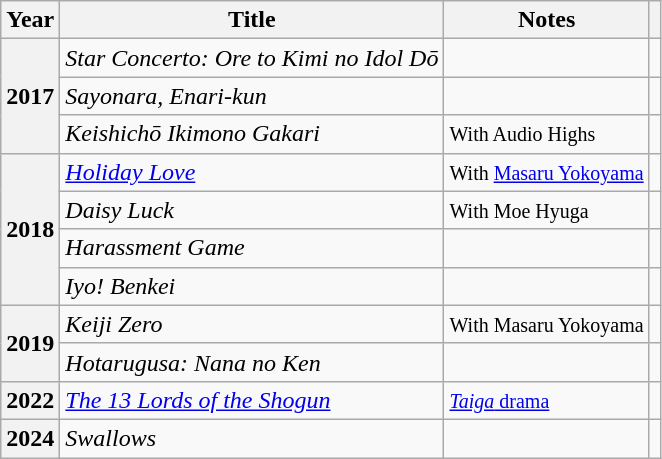<table class="wikitable sortable">
<tr>
<th>Year</th>
<th>Title</th>
<th class="unsortable">Notes</th>
<th class="unsortable"></th>
</tr>
<tr>
<th rowspan="3">2017</th>
<td><em>Star Concerto: Ore to Kimi no Idol Dō</em></td>
<td></td>
<td style="text-align:center;"></td>
</tr>
<tr>
<td><em>Sayonara, Enari-kun</em></td>
<td></td>
<td style="text-align:center;"></td>
</tr>
<tr>
<td><em>Keishichō Ikimono Gakari</em></td>
<td><small>With Audio Highs</small></td>
<td style="text-align:center;"></td>
</tr>
<tr>
<th rowspan="4">2018</th>
<td><em><a href='#'>Holiday Love</a></em></td>
<td><small>With <a href='#'>Masaru Yokoyama</a></small></td>
<td style="text-align:center;"></td>
</tr>
<tr>
<td><em>Daisy Luck</em></td>
<td><small>With Moe Hyuga</small></td>
<td style="text-align:center;"></td>
</tr>
<tr>
<td><em>Harassment Game</em></td>
<td></td>
<td style="text-align:center;"></td>
</tr>
<tr>
<td><em>Iyo! Benkei</em></td>
<td></td>
<td style="text-align:center;"></td>
</tr>
<tr>
<th rowspan="2">2019</th>
<td><em>Keiji Zero</em></td>
<td><small>With Masaru Yokoyama</small></td>
<td style="text-align:center;"></td>
</tr>
<tr>
<td><em>Hotarugusa: Nana no Ken</em></td>
<td></td>
<td style="text-align:center;"></td>
</tr>
<tr>
<th>2022</th>
<td><em><a href='#'>The 13 Lords of the Shogun</a></em></td>
<td><small><a href='#'><em>Taiga</em> drama</a></small></td>
<td style="text-align:center;"></td>
</tr>
<tr>
<th>2024</th>
<td><em>Swallows</em></td>
<td></td>
<td style="text-align:center;"></td>
</tr>
</table>
